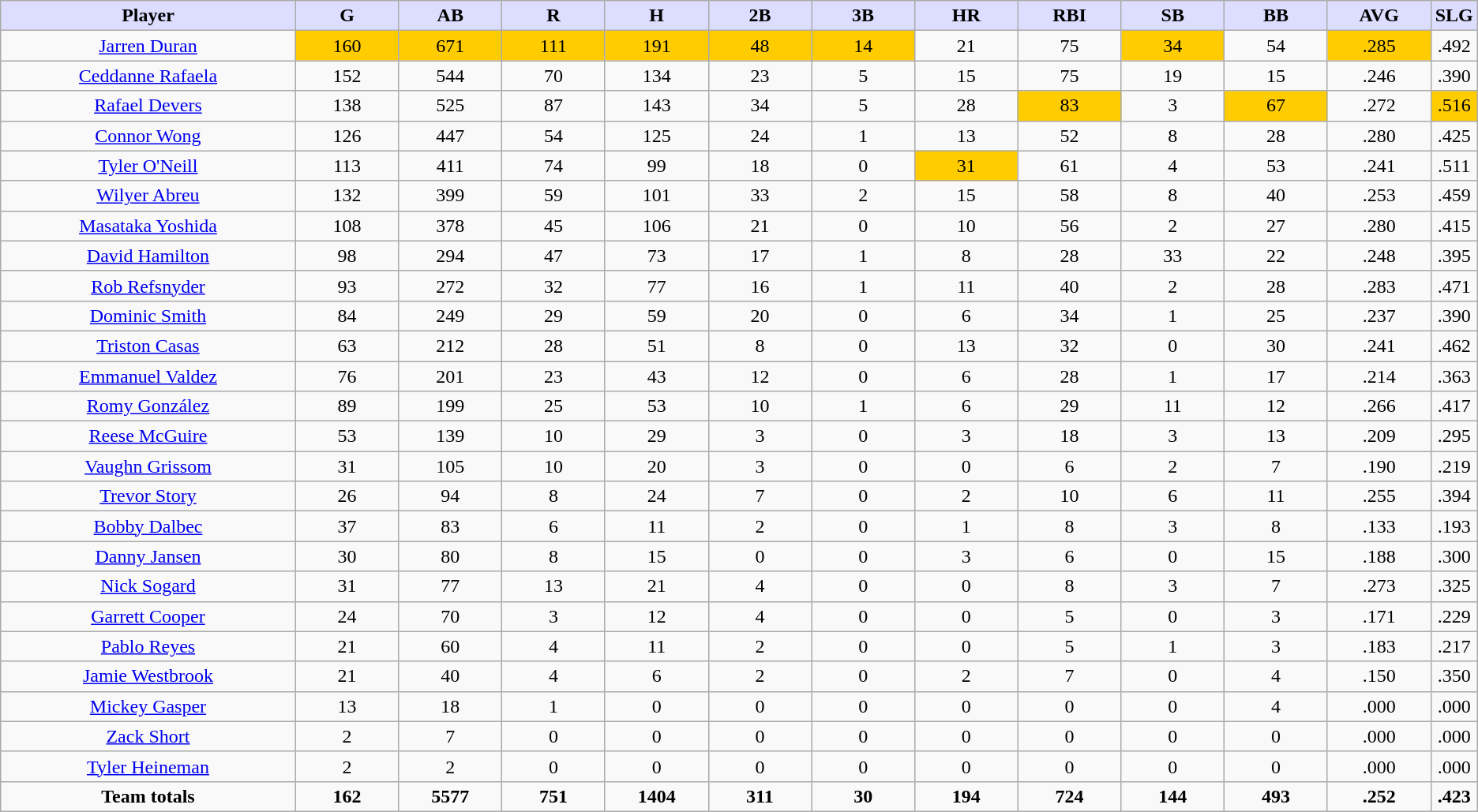<table class="wikitable" style="text-align:center;">
<tr>
<th style="background:#ddf;width:20%;"><strong>Player</strong></th>
<th style="background:#ddf;width:7%;"><strong>G</strong></th>
<th style="background:#ddf;width:7%;"><strong>AB</strong></th>
<th style="background:#ddf;width:7%;"><strong>R</strong></th>
<th style="background:#ddf;width:7%;"><strong>H</strong></th>
<th style="background:#ddf;width:7%;"><strong>2B</strong></th>
<th style="background:#ddf;width:7%;"><strong>3B</strong></th>
<th style="background:#ddf;width:7%;"><strong>HR</strong></th>
<th style="background:#ddf;width:7%;"><strong>RBI</strong></th>
<th style="background:#ddf;width:7%;"><strong>SB</strong></th>
<th style="background:#ddf;width:7%;"><strong>BB</strong></th>
<th style="background:#ddf;width:7%;"><strong>AVG</strong></th>
<th style="background:#ddf;width:7%;"><strong>SLG</strong></th>
</tr>
<tr>
<td><a href='#'>Jarren Duran</a></td>
<td bgcolor=#ffcc00>160</td>
<td bgcolor=#ffcc00>671</td>
<td bgcolor=#ffcc00>111</td>
<td bgcolor=#ffcc00>191</td>
<td bgcolor=#ffcc00>48</td>
<td bgcolor=#ffcc00>14</td>
<td>21</td>
<td>75</td>
<td bgcolor=#ffcc00>34</td>
<td>54</td>
<td bgcolor=#ffcc00>.285</td>
<td>.492</td>
</tr>
<tr>
<td><a href='#'>Ceddanne Rafaela</a></td>
<td>152</td>
<td>544</td>
<td>70</td>
<td>134</td>
<td>23</td>
<td>5</td>
<td>15</td>
<td>75</td>
<td>19</td>
<td>15</td>
<td>.246</td>
<td>.390</td>
</tr>
<tr>
<td><a href='#'>Rafael Devers</a></td>
<td>138</td>
<td>525</td>
<td>87</td>
<td>143</td>
<td>34</td>
<td>5</td>
<td>28</td>
<td bgcolor=#ffcc00>83</td>
<td>3</td>
<td bgcolor=#ffcc00>67</td>
<td>.272</td>
<td bgcolor=#ffcc00>.516</td>
</tr>
<tr>
<td><a href='#'>Connor Wong</a></td>
<td>126</td>
<td>447</td>
<td>54</td>
<td>125</td>
<td>24</td>
<td>1</td>
<td>13</td>
<td>52</td>
<td>8</td>
<td>28</td>
<td>.280</td>
<td>.425</td>
</tr>
<tr>
<td><a href='#'>Tyler O'Neill</a></td>
<td>113</td>
<td>411</td>
<td>74</td>
<td>99</td>
<td>18</td>
<td>0</td>
<td bgcolor=#ffcc00>31</td>
<td>61</td>
<td>4</td>
<td>53</td>
<td>.241</td>
<td>.511</td>
</tr>
<tr>
<td><a href='#'>Wilyer Abreu</a></td>
<td>132</td>
<td>399</td>
<td>59</td>
<td>101</td>
<td>33</td>
<td>2</td>
<td>15</td>
<td>58</td>
<td>8</td>
<td>40</td>
<td>.253</td>
<td>.459</td>
</tr>
<tr>
<td><a href='#'>Masataka Yoshida</a></td>
<td>108</td>
<td>378</td>
<td>45</td>
<td>106</td>
<td>21</td>
<td>0</td>
<td>10</td>
<td>56</td>
<td>2</td>
<td>27</td>
<td>.280</td>
<td>.415</td>
</tr>
<tr>
<td><a href='#'>David Hamilton</a></td>
<td>98</td>
<td>294</td>
<td>47</td>
<td>73</td>
<td>17</td>
<td>1</td>
<td>8</td>
<td>28</td>
<td>33</td>
<td>22</td>
<td>.248</td>
<td>.395</td>
</tr>
<tr>
<td><a href='#'>Rob Refsnyder</a></td>
<td>93</td>
<td>272</td>
<td>32</td>
<td>77</td>
<td>16</td>
<td>1</td>
<td>11</td>
<td>40</td>
<td>2</td>
<td>28</td>
<td>.283</td>
<td>.471</td>
</tr>
<tr>
<td><a href='#'>Dominic Smith</a></td>
<td>84</td>
<td>249</td>
<td>29</td>
<td>59</td>
<td>20</td>
<td>0</td>
<td>6</td>
<td>34</td>
<td>1</td>
<td>25</td>
<td>.237</td>
<td>.390</td>
</tr>
<tr>
<td><a href='#'>Triston Casas</a></td>
<td>63</td>
<td>212</td>
<td>28</td>
<td>51</td>
<td>8</td>
<td>0</td>
<td>13</td>
<td>32</td>
<td>0</td>
<td>30</td>
<td>.241</td>
<td>.462</td>
</tr>
<tr>
<td><a href='#'>Emmanuel Valdez</a></td>
<td>76</td>
<td>201</td>
<td>23</td>
<td>43</td>
<td>12</td>
<td>0</td>
<td>6</td>
<td>28</td>
<td>1</td>
<td>17</td>
<td>.214</td>
<td>.363</td>
</tr>
<tr>
<td><a href='#'>Romy González</a></td>
<td>89</td>
<td>199</td>
<td>25</td>
<td>53</td>
<td>10</td>
<td>1</td>
<td>6</td>
<td>29</td>
<td>11</td>
<td>12</td>
<td>.266</td>
<td>.417</td>
</tr>
<tr>
<td><a href='#'>Reese McGuire</a></td>
<td>53</td>
<td>139</td>
<td>10</td>
<td>29</td>
<td>3</td>
<td>0</td>
<td>3</td>
<td>18</td>
<td>3</td>
<td>13</td>
<td>.209</td>
<td>.295</td>
</tr>
<tr>
<td><a href='#'>Vaughn Grissom</a></td>
<td>31</td>
<td>105</td>
<td>10</td>
<td>20</td>
<td>3</td>
<td>0</td>
<td>0</td>
<td>6</td>
<td>2</td>
<td>7</td>
<td>.190</td>
<td>.219</td>
</tr>
<tr>
<td><a href='#'>Trevor Story</a></td>
<td>26</td>
<td>94</td>
<td>8</td>
<td>24</td>
<td>7</td>
<td>0</td>
<td>2</td>
<td>10</td>
<td>6</td>
<td>11</td>
<td>.255</td>
<td>.394</td>
</tr>
<tr>
<td><a href='#'>Bobby Dalbec</a></td>
<td>37</td>
<td>83</td>
<td>6</td>
<td>11</td>
<td>2</td>
<td>0</td>
<td>1</td>
<td>8</td>
<td>3</td>
<td>8</td>
<td>.133</td>
<td>.193</td>
</tr>
<tr>
<td><a href='#'>Danny Jansen</a></td>
<td>30</td>
<td>80</td>
<td>8</td>
<td>15</td>
<td>0</td>
<td>0</td>
<td>3</td>
<td>6</td>
<td>0</td>
<td>15</td>
<td>.188</td>
<td>.300</td>
</tr>
<tr>
<td><a href='#'>Nick Sogard</a></td>
<td>31</td>
<td>77</td>
<td>13</td>
<td>21</td>
<td>4</td>
<td>0</td>
<td>0</td>
<td>8</td>
<td>3</td>
<td>7</td>
<td>.273</td>
<td>.325</td>
</tr>
<tr>
<td><a href='#'>Garrett Cooper</a></td>
<td>24</td>
<td>70</td>
<td>3</td>
<td>12</td>
<td>4</td>
<td>0</td>
<td>0</td>
<td>5</td>
<td>0</td>
<td>3</td>
<td>.171</td>
<td>.229</td>
</tr>
<tr>
<td><a href='#'>Pablo Reyes</a></td>
<td>21</td>
<td>60</td>
<td>4</td>
<td>11</td>
<td>2</td>
<td>0</td>
<td>0</td>
<td>5</td>
<td>1</td>
<td>3</td>
<td>.183</td>
<td>.217</td>
</tr>
<tr>
<td><a href='#'>Jamie Westbrook</a></td>
<td>21</td>
<td>40</td>
<td>4</td>
<td>6</td>
<td>2</td>
<td>0</td>
<td>2</td>
<td>7</td>
<td>0</td>
<td>4</td>
<td>.150</td>
<td>.350</td>
</tr>
<tr>
<td><a href='#'>Mickey Gasper</a></td>
<td>13</td>
<td>18</td>
<td>1</td>
<td>0</td>
<td>0</td>
<td>0</td>
<td>0</td>
<td>0</td>
<td>0</td>
<td>4</td>
<td>.000</td>
<td>.000</td>
</tr>
<tr>
<td><a href='#'>Zack Short</a></td>
<td>2</td>
<td>7</td>
<td>0</td>
<td>0</td>
<td>0</td>
<td>0</td>
<td>0</td>
<td>0</td>
<td>0</td>
<td>0</td>
<td>.000</td>
<td>.000</td>
</tr>
<tr>
<td><a href='#'>Tyler Heineman</a></td>
<td>2</td>
<td>2</td>
<td>0</td>
<td>0</td>
<td>0</td>
<td>0</td>
<td>0</td>
<td>0</td>
<td>0</td>
<td>0</td>
<td>.000</td>
<td>.000</td>
</tr>
<tr>
<td><strong>Team totals</strong></td>
<td><strong>162</strong></td>
<td><strong>5577</strong></td>
<td><strong>751</strong></td>
<td><strong>1404</strong></td>
<td><strong>311</strong></td>
<td><strong>30</strong></td>
<td><strong>194</strong></td>
<td><strong>724</strong></td>
<td><strong>144</strong></td>
<td><strong>493</strong></td>
<td><strong>.252</strong></td>
<td><strong>.423</strong></td>
</tr>
</table>
